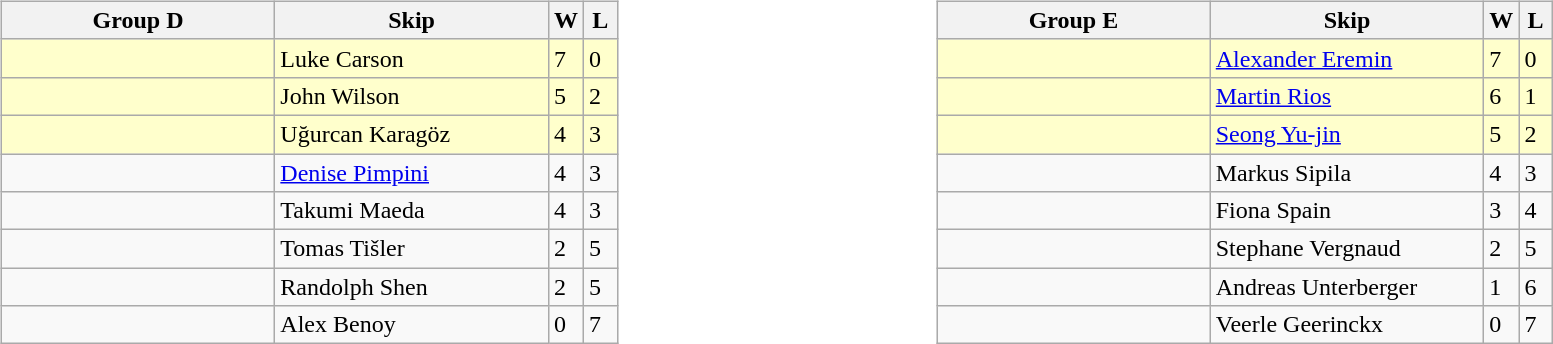<table>
<tr>
<td valign=top width=10%><br><table class=wikitable>
<tr>
<th width=175>Group D</th>
<th width=175>Skip</th>
<th width=15>W</th>
<th width=15>L</th>
</tr>
<tr bgcolor=#ffffcc>
<td></td>
<td>Luke Carson</td>
<td>7</td>
<td>0</td>
</tr>
<tr bgcolor=#ffffcc>
<td></td>
<td>John Wilson</td>
<td>5</td>
<td>2</td>
</tr>
<tr bgcolor=#ffffcc>
<td></td>
<td>Uğurcan Karagöz</td>
<td>4</td>
<td>3</td>
</tr>
<tr>
<td></td>
<td><a href='#'>Denise Pimpini</a></td>
<td>4</td>
<td>3</td>
</tr>
<tr>
<td></td>
<td>Takumi Maeda</td>
<td>4</td>
<td>3</td>
</tr>
<tr>
<td></td>
<td>Tomas Tišler</td>
<td>2</td>
<td>5</td>
</tr>
<tr>
<td></td>
<td>Randolph Shen</td>
<td>2</td>
<td>5</td>
</tr>
<tr>
<td></td>
<td>Alex Benoy</td>
<td>0</td>
<td>7</td>
</tr>
</table>
</td>
<td valign=top width=10%><br><table class=wikitable>
<tr>
<th width=175>Group E</th>
<th width=175>Skip</th>
<th width=15>W</th>
<th width=15>L</th>
</tr>
<tr bgcolor=#ffffcc>
<td></td>
<td><a href='#'>Alexander Eremin</a></td>
<td>7</td>
<td>0</td>
</tr>
<tr bgcolor=#ffffcc>
<td></td>
<td><a href='#'>Martin Rios</a></td>
<td>6</td>
<td>1</td>
</tr>
<tr bgcolor=#ffffcc>
<td></td>
<td><a href='#'>Seong Yu-jin</a></td>
<td>5</td>
<td>2</td>
</tr>
<tr>
<td></td>
<td>Markus Sipila</td>
<td>4</td>
<td>3</td>
</tr>
<tr>
<td></td>
<td>Fiona Spain</td>
<td>3</td>
<td>4</td>
</tr>
<tr>
<td></td>
<td>Stephane Vergnaud</td>
<td>2</td>
<td>5</td>
</tr>
<tr>
<td></td>
<td>Andreas Unterberger</td>
<td>1</td>
<td>6</td>
</tr>
<tr>
<td></td>
<td>Veerle Geerinckx</td>
<td>0</td>
<td>7</td>
</tr>
</table>
</td>
</tr>
</table>
